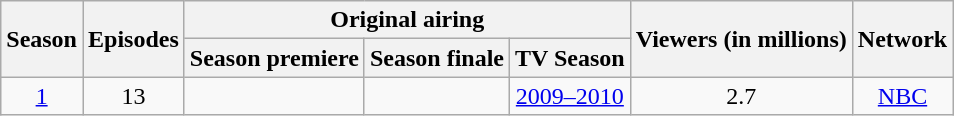<table style="text-align:center;" class="wikitable">
<tr>
<th rowspan="2">Season</th>
<th rowspan="2">Episodes</th>
<th colspan="3">Original airing</th>
<th rowspan="2">Viewers (in millions)</th>
<th rowspan="2">Network</th>
</tr>
<tr>
<th>Season premiere</th>
<th>Season finale</th>
<th>TV Season</th>
</tr>
<tr>
<td><a href='#'>1</a></td>
<td>13</td>
<td></td>
<td></td>
<td><a href='#'>2009–2010</a></td>
<td>2.7</td>
<td><a href='#'>NBC</a></td>
</tr>
</table>
